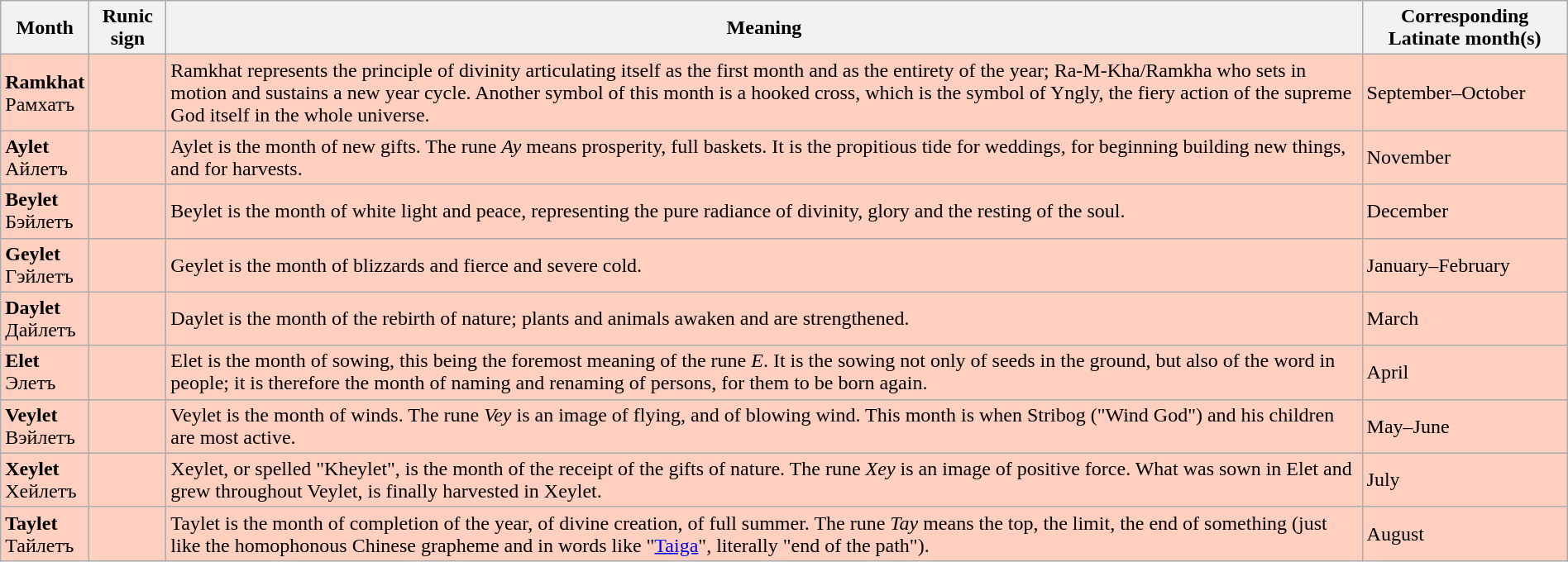<table class="wikitable" style="margin:auto">
<tr>
<th>Month</th>
<th>Runic sign</th>
<th>Meaning</th>
<th>Corresponding Latinate month(s)</th>
</tr>
<tr bgcolor="#FFD0C0">
<td><strong>Ramkhat</strong><br>Рамхатъ</td>
<td></td>
<td>Ramkhat represents the principle of divinity articulating itself as the first month and as the entirety of the year; Ra-M-Kha/Ramkha who sets in motion and sustains a new year cycle. Another symbol of this month is a hooked cross, which is the symbol of Yngly, the fiery action of the supreme God itself in the whole universe.</td>
<td>September–October</td>
</tr>
<tr bgcolor="#FFD0C0">
<td><strong>Aylet</strong><br>Айлетъ</td>
<td></td>
<td>Aylet is the month of new gifts. The rune <em>Ay</em> means prosperity, full baskets. It is the propitious tide for weddings, for beginning building new things, and for harvests.</td>
<td>November</td>
</tr>
<tr bgcolor="#FFD0C0">
<td><strong>Beylet</strong><br>Бэйлетъ</td>
<td></td>
<td>Beylet is the month of white light and peace, representing the pure radiance of divinity, glory and the resting of the soul.</td>
<td>December</td>
</tr>
<tr bgcolor="#FFD0C0">
<td><strong>Geylet</strong><br>Гэйлетъ</td>
<td></td>
<td>Geylet is the month of blizzards and fierce and severe cold.</td>
<td>January–February</td>
</tr>
<tr bgcolor="#FFD0C0">
<td><strong>Daylet</strong><br>Дайлетъ</td>
<td></td>
<td>Daylet is the month of the rebirth of nature; plants and animals awaken and are strengthened.</td>
<td>March</td>
</tr>
<tr bgcolor="#FFD0C0">
<td><strong>Elet</strong><br>Элетъ</td>
<td></td>
<td>Elet is the month of sowing, this being the foremost meaning of the rune <em>E</em>. It is the sowing not only of seeds in the ground, but also of the word in people; it is therefore the month of naming and renaming of persons, for them to be born again.</td>
<td>April</td>
</tr>
<tr bgcolor="#FFD0C0">
<td><strong>Veylet</strong><br>Вэйлетъ</td>
<td></td>
<td>Veylet is the month of winds. The rune <em>Vey</em> is an image of flying, and of blowing wind. This month is when Stribog ("Wind God") and his children are most active.</td>
<td>May–June</td>
</tr>
<tr bgcolor="#FFD0C0">
<td><strong>Xeylet</strong><br>Хейлетъ</td>
<td></td>
<td>Xeylet, or spelled "Kheylet", is the month of the receipt of the gifts of nature. The rune <em>Xey</em> is an image of positive force. What was sown in Elet and grew throughout Veylet, is finally harvested in Xeylet.</td>
<td>July</td>
</tr>
<tr bgcolor="#FFD0C0">
<td><strong>Taylet</strong><br>Тайлетъ</td>
<td></td>
<td>Taylet is the month of completion of the year, of divine creation, of full summer. The rune <em>Tay</em> means the top, the limit, the end of something (just like the homophonous Chinese grapheme and in words like "<a href='#'>Taiga</a>", literally "end of the path").</td>
<td>August</td>
</tr>
</table>
